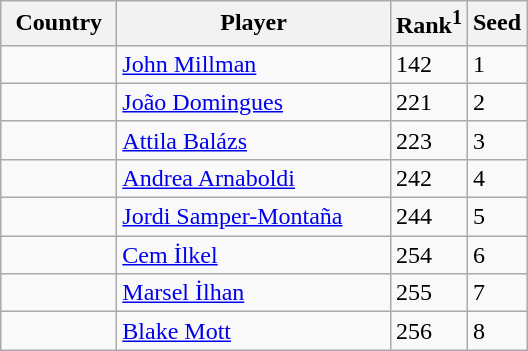<table class="sortable wikitable">
<tr>
<th width="70">Country</th>
<th width="175">Player</th>
<th>Rank<sup>1</sup></th>
<th>Seed</th>
</tr>
<tr>
<td></td>
<td><a href='#'>John Millman</a></td>
<td>142</td>
<td>1</td>
</tr>
<tr>
<td></td>
<td><a href='#'>João Domingues</a></td>
<td>221</td>
<td>2</td>
</tr>
<tr>
<td></td>
<td><a href='#'>Attila Balázs</a></td>
<td>223</td>
<td>3</td>
</tr>
<tr>
<td></td>
<td><a href='#'>Andrea Arnaboldi</a></td>
<td>242</td>
<td>4</td>
</tr>
<tr>
<td></td>
<td><a href='#'>Jordi Samper-Montaña</a></td>
<td>244</td>
<td>5</td>
</tr>
<tr>
<td></td>
<td><a href='#'>Cem İlkel</a></td>
<td>254</td>
<td>6</td>
</tr>
<tr>
<td></td>
<td><a href='#'>Marsel İlhan</a></td>
<td>255</td>
<td>7</td>
</tr>
<tr>
<td></td>
<td><a href='#'>Blake Mott</a></td>
<td>256</td>
<td>8</td>
</tr>
</table>
